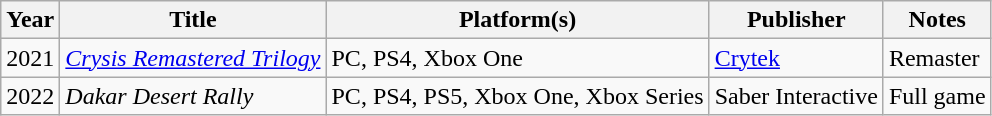<table class="wikitable">
<tr>
<th>Year</th>
<th>Title</th>
<th>Platform(s)</th>
<th>Publisher</th>
<th>Notes</th>
</tr>
<tr>
<td>2021</td>
<td><a href='#'><em>Crysis Remastered Trilogy</em></a></td>
<td>PC, PS4, Xbox One</td>
<td><a href='#'>Crytek</a></td>
<td>Remaster</td>
</tr>
<tr>
<td>2022</td>
<td><em>Dakar Desert Rally</em></td>
<td>PC, PS4, PS5, Xbox One, Xbox Series</td>
<td>Saber Interactive</td>
<td>Full game</td>
</tr>
</table>
